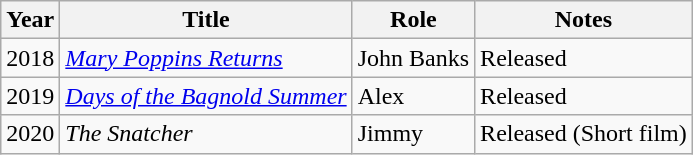<table class="wikitable sortable">
<tr>
<th>Year</th>
<th>Title</th>
<th>Role</th>
<th>Notes</th>
</tr>
<tr>
<td>2018</td>
<td><em><a href='#'>Mary Poppins Returns</a></em></td>
<td>John Banks</td>
<td>Released</td>
</tr>
<tr>
<td>2019</td>
<td><em><a href='#'>Days of the Bagnold Summer</a></em></td>
<td>Alex</td>
<td>Released</td>
</tr>
<tr>
<td>2020</td>
<td><em>The Snatcher</em></td>
<td>Jimmy</td>
<td>Released (Short film)</td>
</tr>
</table>
